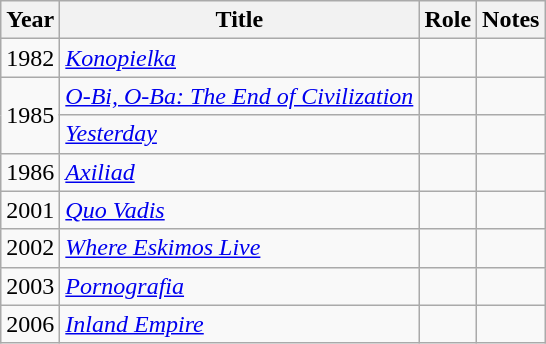<table class="wikitable sortable">
<tr>
<th>Year</th>
<th>Title</th>
<th>Role</th>
<th class="unsortable">Notes</th>
</tr>
<tr>
<td>1982</td>
<td><em><a href='#'>Konopielka</a></em></td>
<td></td>
<td></td>
</tr>
<tr>
<td rowspan=2>1985</td>
<td><em><a href='#'>O-Bi, O-Ba: The End of Civilization</a></em></td>
<td></td>
<td></td>
</tr>
<tr>
<td><em><a href='#'>Yesterday</a></em></td>
<td></td>
<td></td>
</tr>
<tr>
<td>1986</td>
<td><em><a href='#'>Axiliad</a></em></td>
<td></td>
<td></td>
</tr>
<tr>
<td>2001</td>
<td><em><a href='#'>Quo Vadis</a></em></td>
<td></td>
<td></td>
</tr>
<tr>
<td>2002</td>
<td><em><a href='#'>Where Eskimos Live</a></em></td>
<td></td>
<td></td>
</tr>
<tr>
<td>2003</td>
<td><em><a href='#'>Pornografia</a></em></td>
<td></td>
<td></td>
</tr>
<tr>
<td>2006</td>
<td><em><a href='#'>Inland Empire</a></em></td>
<td></td>
<td></td>
</tr>
</table>
